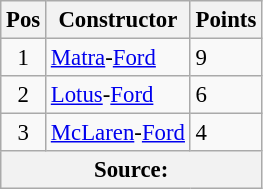<table class="wikitable" style="font-size: 95%;">
<tr>
<th>Pos</th>
<th>Constructor</th>
<th>Points</th>
</tr>
<tr>
<td align="center">1</td>
<td> <a href='#'>Matra</a>-<a href='#'>Ford</a></td>
<td align="left">9</td>
</tr>
<tr>
<td align="center">2</td>
<td> <a href='#'>Lotus</a>-<a href='#'>Ford</a></td>
<td align="left">6</td>
</tr>
<tr>
<td align="center">3</td>
<td> <a href='#'>McLaren</a>-<a href='#'>Ford</a></td>
<td align="left">4</td>
</tr>
<tr>
<th colspan=4>Source: </th>
</tr>
</table>
